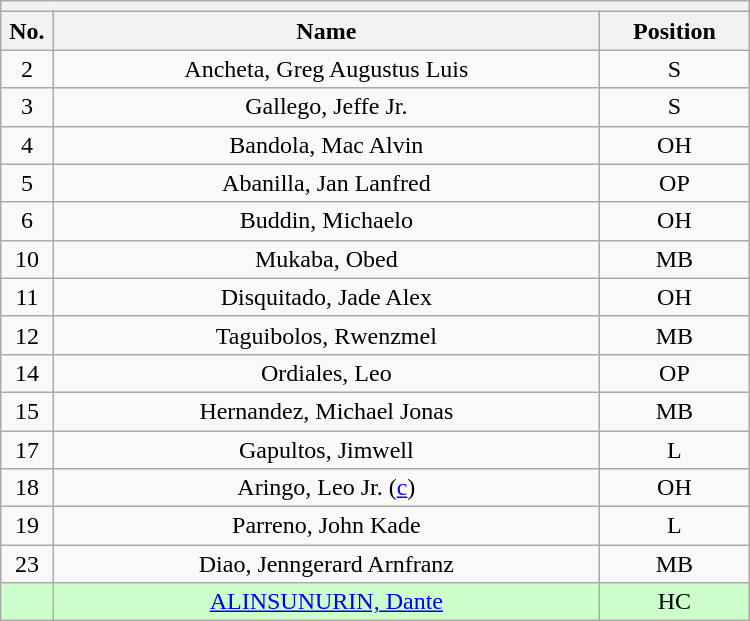<table class="wikitable mw-collapsible mw-collapsed" style="text-align:center; width:500px; border:none">
<tr>
<th style="text-align:center" colspan="3"></th>
</tr>
<tr>
<th style="width:7%">No.</th>
<th>Name</th>
<th style="width:20%">Position</th>
</tr>
<tr>
<td>2</td>
<td>Ancheta, Greg Augustus Luis</td>
<td>S</td>
</tr>
<tr>
<td>3</td>
<td>Gallego, Jeffe Jr.</td>
<td>S</td>
</tr>
<tr>
<td>4</td>
<td>Bandola, Mac Alvin</td>
<td>OH</td>
</tr>
<tr>
<td>5</td>
<td>Abanilla, Jan Lanfred</td>
<td>OP</td>
</tr>
<tr>
<td>6</td>
<td>Buddin, Michaelo</td>
<td>OH</td>
</tr>
<tr>
<td>10</td>
<td>Mukaba, Obed</td>
<td>MB</td>
</tr>
<tr>
<td>11</td>
<td>Disquitado, Jade Alex</td>
<td>OH</td>
</tr>
<tr>
<td>12</td>
<td>Taguibolos, Rwenzmel</td>
<td>MB</td>
</tr>
<tr>
<td>14</td>
<td>Ordiales, Leo</td>
<td>OP</td>
</tr>
<tr>
<td>15</td>
<td>Hernandez, Michael Jonas</td>
<td>MB</td>
</tr>
<tr>
<td>17</td>
<td>Gapultos, Jimwell</td>
<td>L</td>
</tr>
<tr>
<td>18</td>
<td>Aringo, Leo Jr. (<a href='#'>c</a>)</td>
<td>OH</td>
</tr>
<tr>
<td>19</td>
<td>Parreno, John Kade</td>
<td>L</td>
</tr>
<tr>
<td>23</td>
<td>Diao, Jenngerard Arnfranz</td>
<td>MB</td>
</tr>
<tr bgcolor=#CCFFCC>
<td></td>
<td><a href='#'>ALINSUNURIN, Dante</a></td>
<td>HC</td>
</tr>
</table>
